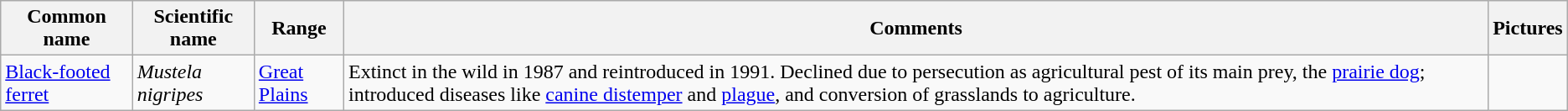<table class="wikitable">
<tr>
<th>Common name</th>
<th>Scientific name</th>
<th>Range</th>
<th class="unsortable">Comments</th>
<th class="unsortable">Pictures</th>
</tr>
<tr>
<td><a href='#'>Black-footed ferret</a></td>
<td><em>Mustela nigripes</em></td>
<td><a href='#'>Great Plains</a></td>
<td>Extinct in the wild in 1987 and reintroduced in 1991. Declined due to persecution as agricultural pest of its main prey, the <a href='#'>prairie dog</a>; introduced diseases like <a href='#'>canine distemper</a> and <a href='#'>plague</a>, and conversion of grasslands to agriculture.</td>
<td></td>
</tr>
</table>
